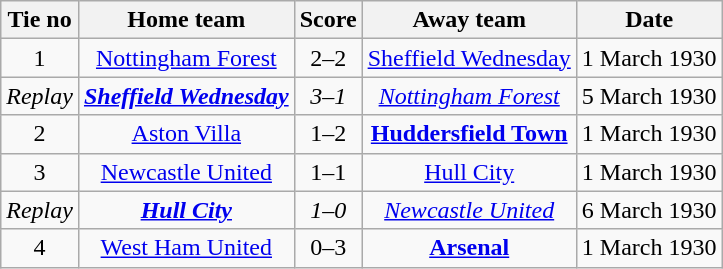<table class="wikitable" style="text-align: center">
<tr>
<th>Tie no</th>
<th>Home team</th>
<th>Score</th>
<th>Away team</th>
<th>Date</th>
</tr>
<tr>
<td>1</td>
<td><a href='#'>Nottingham Forest</a></td>
<td>2–2</td>
<td><a href='#'>Sheffield Wednesday</a></td>
<td>1 March 1930</td>
</tr>
<tr>
<td><em>Replay</em></td>
<td><strong><em><a href='#'>Sheffield Wednesday</a></em></strong></td>
<td><em>3–1</em></td>
<td><em><a href='#'>Nottingham Forest</a></em></td>
<td>5 March 1930</td>
</tr>
<tr>
<td>2</td>
<td><a href='#'>Aston Villa</a></td>
<td>1–2</td>
<td><strong><a href='#'>Huddersfield Town</a></strong></td>
<td>1 March 1930</td>
</tr>
<tr>
<td>3</td>
<td><a href='#'>Newcastle United</a></td>
<td>1–1</td>
<td><a href='#'>Hull City</a></td>
<td>1 March 1930</td>
</tr>
<tr>
<td><em>Replay</em></td>
<td><strong><em><a href='#'>Hull City</a></em></strong></td>
<td><em>1–0</em></td>
<td><em><a href='#'>Newcastle United</a></em></td>
<td>6 March 1930</td>
</tr>
<tr>
<td>4</td>
<td><a href='#'>West Ham United</a></td>
<td>0–3</td>
<td><strong><a href='#'>Arsenal</a></strong></td>
<td>1 March 1930</td>
</tr>
</table>
